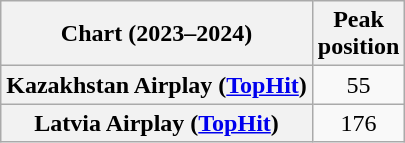<table class="wikitable sortable plainrowheaders" style="text-align:center">
<tr>
<th scope="col">Chart (2023–2024)</th>
<th scope="col">Peak<br>position</th>
</tr>
<tr>
<th scope="row">Kazakhstan Airplay (<a href='#'>TopHit</a>)</th>
<td>55</td>
</tr>
<tr>
<th scope="row">Latvia Airplay (<a href='#'>TopHit</a>)</th>
<td>176</td>
</tr>
</table>
